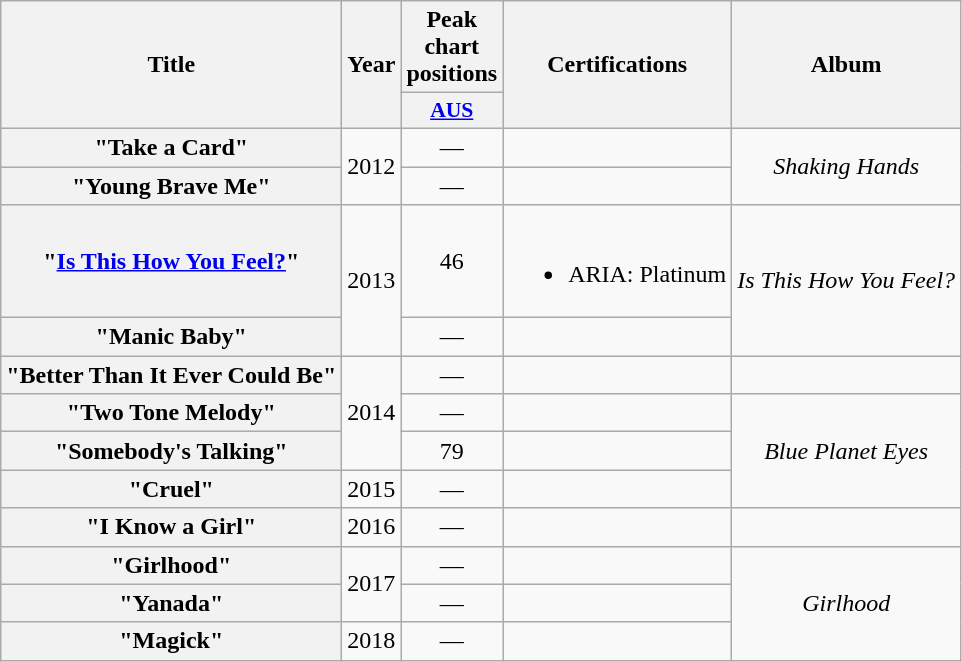<table class="wikitable plainrowheaders" style="text-align:center;">
<tr>
<th scope="col" rowspan="2">Title</th>
<th scope="col" rowspan="2">Year</th>
<th scope="col" colspan="1">Peak chart positions</th>
<th scope="col" rowspan="2">Certifications</th>
<th scope="col" rowspan="2">Album</th>
</tr>
<tr>
<th scope="col" style="width:3em;font-size:90%;"><a href='#'>AUS</a><br></th>
</tr>
<tr>
<th scope="row">"Take a Card"</th>
<td rowspan="2">2012</td>
<td>—</td>
<td></td>
<td rowspan="2"><em>Shaking Hands</em></td>
</tr>
<tr>
<th scope="row">"Young Brave Me"</th>
<td>—</td>
<td></td>
</tr>
<tr>
<th scope="row">"<a href='#'>Is This How You Feel?</a>" </th>
<td rowspan="2">2013</td>
<td>46</td>
<td><br><ul><li>ARIA: Platinum</li></ul></td>
<td rowspan="2"><em>Is This How You Feel?</em></td>
</tr>
<tr>
<th scope="row">"Manic Baby" </th>
<td>—</td>
<td></td>
</tr>
<tr>
<th scope="row">"Better Than It Ever Could Be"</th>
<td rowspan="3">2014</td>
<td>—</td>
<td></td>
<td></td>
</tr>
<tr>
<th scope="row">"Two Tone Melody" </th>
<td>—</td>
<td></td>
<td rowspan="3"><em>Blue Planet Eyes</em></td>
</tr>
<tr>
<th scope="row">"Somebody's Talking" </th>
<td>79</td>
<td></td>
</tr>
<tr>
<th scope="row">"Cruel"</th>
<td>2015</td>
<td>—</td>
<td></td>
</tr>
<tr>
<th scope="row">"I Know a Girl"</th>
<td>2016</td>
<td>—</td>
<td></td>
<td></td>
</tr>
<tr>
<th scope="row">"Girlhood"</th>
<td rowspan="2">2017</td>
<td>—</td>
<td></td>
<td rowspan="3"><em>Girlhood</em></td>
</tr>
<tr>
<th scope="row">"Yanada"</th>
<td>—</td>
<td></td>
</tr>
<tr>
<th scope="row">"Magick"</th>
<td>2018</td>
<td>—</td>
<td></td>
</tr>
</table>
